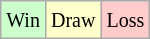<table class="wikitable">
<tr>
<td style="background: #CCFFCC;"><small>Win</small></td>
<td style="background: #FFFFCC;"><small>Draw</small></td>
<td style="background: #FFCCCC;"><small>Loss</small></td>
</tr>
</table>
